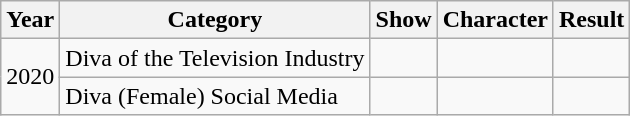<table class="wikitable sortable">
<tr>
<th>Year</th>
<th>Category</th>
<th>Show</th>
<th>Character</th>
<th>Result</th>
</tr>
<tr>
<td rowspan=2>2020</td>
<td>Diva of the Television Industry</td>
<td></td>
<td></td>
<td></td>
</tr>
<tr>
<td>Diva (Female) Social Media</td>
<td></td>
<td></td>
<td></td>
</tr>
</table>
